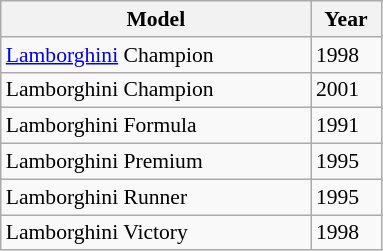<table class="wikitable sortable" style="font-size:90%">
<tr>
<th width=200px>Model</th>
<th width=40px>Year</th>
</tr>
<tr>
<td><a href='#'>Lamborghini</a> Champion</td>
<td>1998</td>
</tr>
<tr>
<td>Lamborghini Champion</td>
<td>2001</td>
</tr>
<tr>
<td>Lamborghini Formula</td>
<td>1991</td>
</tr>
<tr>
<td>Lamborghini Premium</td>
<td>1995</td>
</tr>
<tr>
<td>Lamborghini Runner</td>
<td>1995</td>
</tr>
<tr>
<td>Lamborghini Victory</td>
<td>1998</td>
</tr>
</table>
